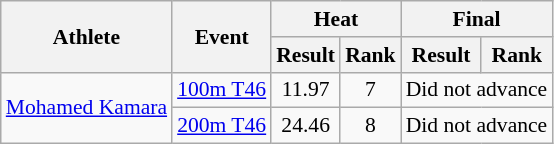<table class="wikitable" style="font-size:90%">
<tr>
<th rowspan="2">Athlete</th>
<th rowspan="2">Event</th>
<th colspan="2">Heat</th>
<th colspan="2">Final</th>
</tr>
<tr>
<th>Result</th>
<th>Rank</th>
<th>Result</th>
<th>Rank</th>
</tr>
<tr align=center>
<td align=left rowspan=2><a href='#'>Mohamed Kamara</a></td>
<td align=left><a href='#'>100m T46</a></td>
<td>11.97</td>
<td>7</td>
<td colspan=2>Did not advance</td>
</tr>
<tr align=center>
<td align=left><a href='#'>200m T46</a></td>
<td>24.46</td>
<td>8</td>
<td colspan=2>Did not advance</td>
</tr>
</table>
